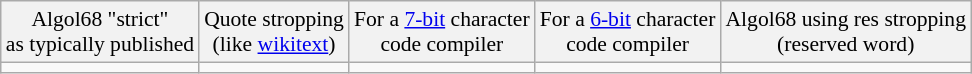<table class="wikitable" style="font-size:90%">
<tr style="vertical-align:top">
<th style="font-weight:normal">Algol68 "strict"<br>as typically published</th>
<th style="font-weight:normal">Quote stropping<br>(like <a href='#'>wikitext</a>)</th>
<th style="font-weight:normal">For a <a href='#'>7-bit</a> character<br>code compiler</th>
<th style="font-weight:normal">For a <a href='#'>6-bit</a> character<br>code compiler</th>
<th style="font-weight:normal">Algol68 using res stropping<br>(reserved word)</th>
</tr>
<tr style="vertical-align:top">
<td></td>
<td></td>
<td></td>
<td></td>
<td></td>
</tr>
</table>
